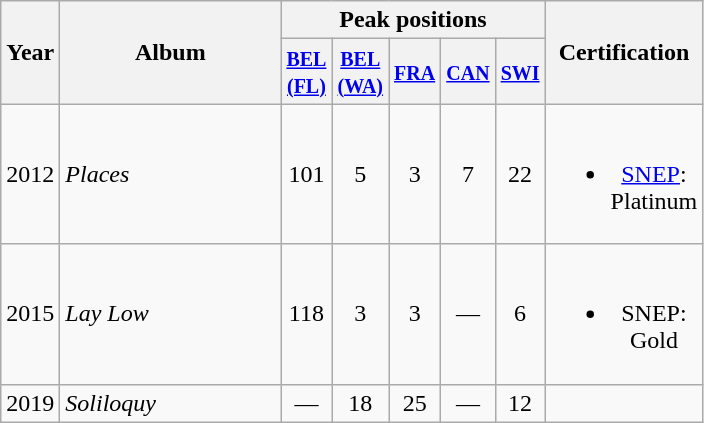<table class="wikitable">
<tr>
<th align="center" rowspan="2" width="10">Year</th>
<th align="center" rowspan="2" width="140">Album</th>
<th align="center" colspan="5">Peak positions</th>
<th align="center" rowspan="2" width="40">Certification</th>
</tr>
<tr>
<th width="20"><small><a href='#'>BEL <br>(FL)</a></small><br></th>
<th width="20"><small><a href='#'>BEL <br>(WA)</a></small><br></th>
<th width="20"><small><a href='#'>FRA</a></small><br></th>
<th width="20"><small><a href='#'>CAN</a></small><br></th>
<th width="20"><small><a href='#'>SWI</a></small><br></th>
</tr>
<tr>
<td align="center">2012</td>
<td><em>Places</em></td>
<td align="center">101</td>
<td align="center">5</td>
<td align="center">3</td>
<td align="center">7</td>
<td align="center">22</td>
<td align="center"><br><ul><li><a href='#'>SNEP</a>: Platinum</li></ul></td>
</tr>
<tr>
<td align="center">2015</td>
<td><em>Lay Low</em></td>
<td align="center">118</td>
<td align="center">3</td>
<td align="center">3</td>
<td align="center">—</td>
<td align="center">6</td>
<td align="center"><br><ul><li>SNEP: Gold</li></ul></td>
</tr>
<tr>
<td>2019</td>
<td><em>Soliloquy</em></td>
<td align="center">—</td>
<td align="center">18</td>
<td align="center">25</td>
<td align="center">—</td>
<td align="center">12</td>
<td></td>
</tr>
</table>
